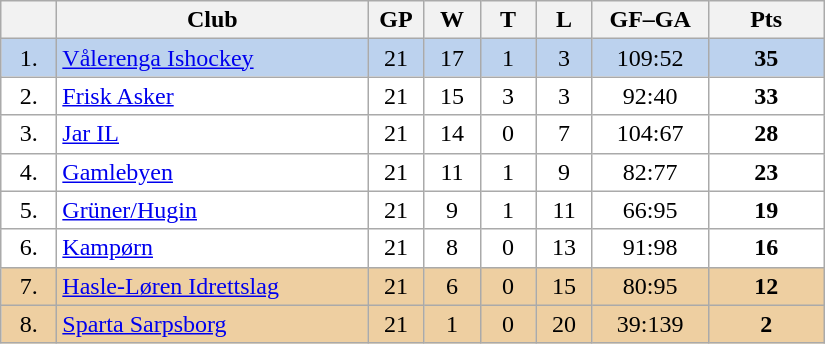<table class="wikitable">
<tr>
<th width="30"></th>
<th width="200">Club</th>
<th width="30">GP</th>
<th width="30">W</th>
<th width="30">T</th>
<th width="30">L</th>
<th width="70">GF–GA</th>
<th width="70">Pts</th>
</tr>
<tr bgcolor="#BCD2EE" align="center">
<td>1.</td>
<td align="left"><a href='#'>Vålerenga Ishockey</a></td>
<td>21</td>
<td>17</td>
<td>1</td>
<td>3</td>
<td>109:52</td>
<td><strong>35</strong></td>
</tr>
<tr bgcolor="#FFFFFF" align="center">
<td>2.</td>
<td align="left"><a href='#'>Frisk Asker</a></td>
<td>21</td>
<td>15</td>
<td>3</td>
<td>3</td>
<td>92:40</td>
<td><strong>33</strong></td>
</tr>
<tr bgcolor="#FFFFFF" align="center">
<td>3.</td>
<td align="left"><a href='#'>Jar IL</a></td>
<td>21</td>
<td>14</td>
<td>0</td>
<td>7</td>
<td>104:67</td>
<td><strong>28</strong></td>
</tr>
<tr bgcolor="#FFFFFF" align="center">
<td>4.</td>
<td align="left"><a href='#'>Gamlebyen</a></td>
<td>21</td>
<td>11</td>
<td>1</td>
<td>9</td>
<td>82:77</td>
<td><strong>23</strong></td>
</tr>
<tr bgcolor="#FFFFFF" align="center">
<td>5.</td>
<td align="left"><a href='#'>Grüner/Hugin</a></td>
<td>21</td>
<td>9</td>
<td>1</td>
<td>11</td>
<td>66:95</td>
<td><strong>19</strong></td>
</tr>
<tr bgcolor="#FFFFFF" align="center">
<td>6.</td>
<td align="left"><a href='#'>Kampørn</a></td>
<td>21</td>
<td>8</td>
<td>0</td>
<td>13</td>
<td>91:98</td>
<td><strong>16</strong></td>
</tr>
<tr bgcolor="#EECFA1" align="center">
<td>7.</td>
<td align="left"><a href='#'>Hasle-Løren Idrettslag</a></td>
<td>21</td>
<td>6</td>
<td>0</td>
<td>15</td>
<td>80:95</td>
<td><strong>12</strong></td>
</tr>
<tr bgcolor="#EECFA1" align="center">
<td>8.</td>
<td align="left"><a href='#'>Sparta Sarpsborg</a></td>
<td>21</td>
<td>1</td>
<td>0</td>
<td>20</td>
<td>39:139</td>
<td><strong>2</strong></td>
</tr>
</table>
